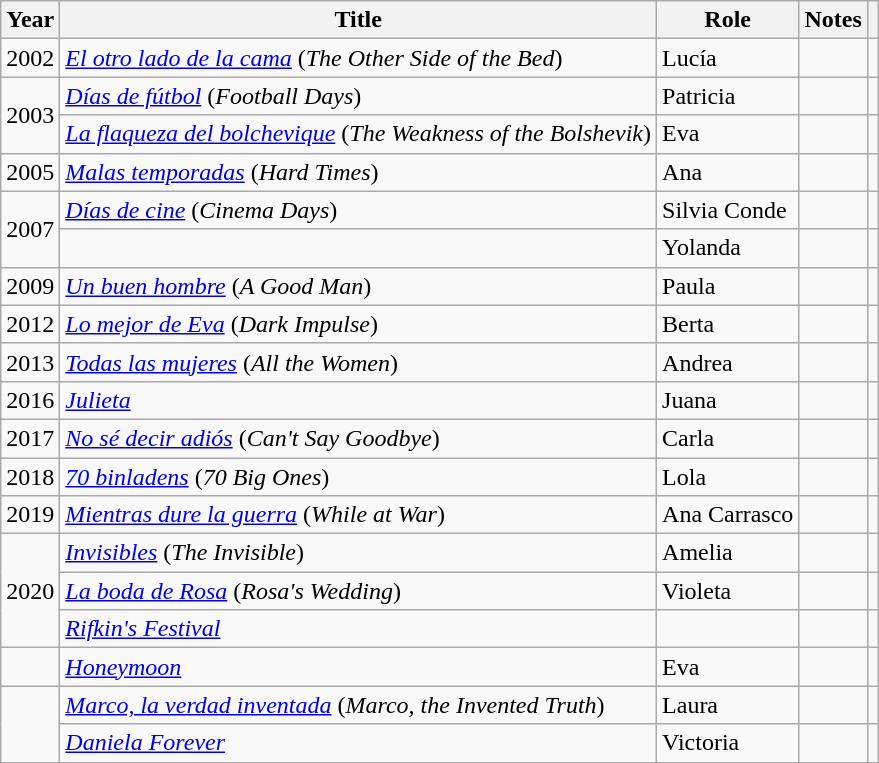<table class="wikitable">
<tr>
<th>Year</th>
<th>Title</th>
<th>Role</th>
<th>Notes</th>
<th></th>
</tr>
<tr>
<td>2002</td>
<td><em><a href='#'>El otro lado de la cama</a></em> (<em>The Other Side of the Bed</em>)</td>
<td>Lucía</td>
<td></td>
<td align = "center"></td>
</tr>
<tr>
<td rowspan = "2">2003</td>
<td><em><a href='#'>Días de fútbol</a></em> (<em>Football Days</em>)</td>
<td>Patricia</td>
<td></td>
<td align = "center"></td>
</tr>
<tr>
<td><em><a href='#'>La flaqueza del bolchevique</a></em> (<em>The Weakness of the Bolshevik</em>)</td>
<td>Eva</td>
<td></td>
<td align = "center"></td>
</tr>
<tr>
<td>2005</td>
<td><em><a href='#'>Malas temporadas</a></em> (<em>Hard Times</em>)</td>
<td>Ana</td>
<td></td>
<td align = "center"></td>
</tr>
<tr>
<td rowspan = "2">2007</td>
<td><em><a href='#'>Días de cine</a></em> (<em>Cinema Days</em>)</td>
<td>Silvia Conde</td>
<td></td>
<td align = "center"></td>
</tr>
<tr>
<td><em></em></td>
<td>Yolanda</td>
<td></td>
<td align = "center"></td>
</tr>
<tr>
<td>2009</td>
<td><em><a href='#'>Un buen hombre</a></em> (<em>A Good Man</em>)</td>
<td>Paula</td>
<td></td>
<td align = "center"></td>
</tr>
<tr>
<td>2012</td>
<td><em><a href='#'>Lo mejor de Eva</a></em> (<em>Dark Impulse</em>)</td>
<td>Berta</td>
<td></td>
<td align = "center"></td>
</tr>
<tr>
<td>2013</td>
<td><em><a href='#'>Todas las mujeres</a></em> (<em>All the Women</em>)</td>
<td>Andrea</td>
<td></td>
<td align = "center"></td>
</tr>
<tr>
<td>2016</td>
<td><em><a href='#'>Julieta</a></em></td>
<td>Juana</td>
<td></td>
<td align = "center"></td>
</tr>
<tr>
<td>2017</td>
<td><em><a href='#'>No sé decir adiós</a></em> (<em>Can't Say Goodbye</em>)</td>
<td>Carla</td>
<td></td>
<td align = "center"></td>
</tr>
<tr>
<td align = "center">2018</td>
<td><em><a href='#'>70 binladens</a></em> (<em>70 Big Ones</em>)</td>
<td>Lola</td>
<td></td>
<td align = "center"></td>
</tr>
<tr>
<td>2019</td>
<td><em><a href='#'>Mientras dure la guerra</a></em> (<em>While at War</em>)</td>
<td>Ana Carrasco</td>
<td></td>
<td align = "center"></td>
</tr>
<tr>
<td rowspan = "3">2020</td>
<td><em><a href='#'>Invisibles</a></em> (<em>The Invisible</em>)</td>
<td>Amelia</td>
<td></td>
<td align = "center"></td>
</tr>
<tr>
<td><em><a href='#'>La boda de Rosa</a></em> (<em>Rosa's Wedding</em>)</td>
<td>Violeta</td>
<td></td>
<td align = "center"></td>
</tr>
<tr>
<td><em><a href='#'>Rifkin's Festival</a></em></td>
<td></td>
<td></td>
</tr>
<tr>
<td></td>
<td><em><a href='#'>Honeymoon</a></em></td>
<td>Eva</td>
<td></td>
<td align = "center"></td>
</tr>
<tr>
<td rowspan = "2"></td>
<td><em><a href='#'>Marco, la verdad inventada</a></em> (<em>Marco, the Invented Truth</em>)</td>
<td>Laura</td>
<td></td>
<td></td>
</tr>
<tr>
<td><em><a href='#'>Daniela Forever</a></em></td>
<td>Victoria</td>
<td></td>
<td></td>
</tr>
</table>
